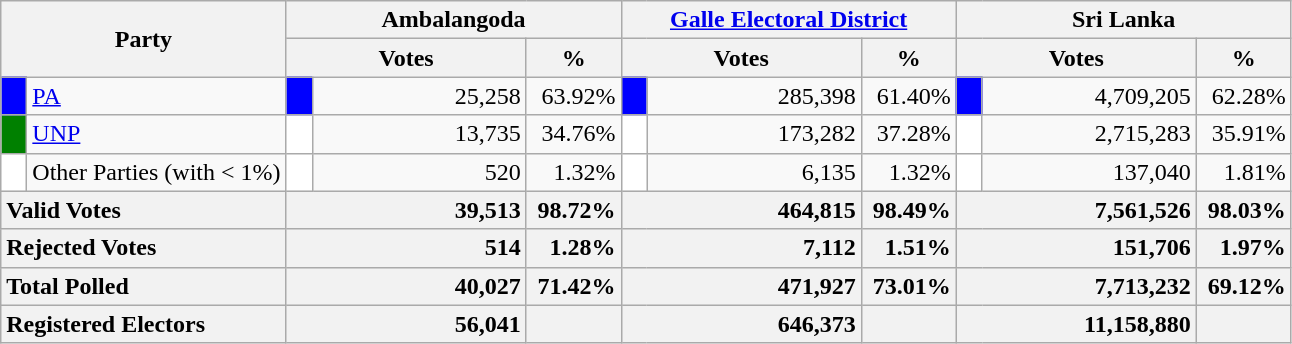<table class="wikitable">
<tr>
<th colspan="2" width="144px"rowspan="2">Party</th>
<th colspan="3" width="216px">Ambalangoda</th>
<th colspan="3" width="216px"><a href='#'>Galle Electoral District</a></th>
<th colspan="3" width="216px">Sri Lanka</th>
</tr>
<tr>
<th colspan="2" width="144px">Votes</th>
<th>%</th>
<th colspan="2" width="144px">Votes</th>
<th>%</th>
<th colspan="2" width="144px">Votes</th>
<th>%</th>
</tr>
<tr>
<td style="background-color:blue;" width="10px"></td>
<td style="text-align:left;"><a href='#'>PA</a></td>
<td style="background-color:blue;" width="10px"></td>
<td style="text-align:right;">25,258</td>
<td style="text-align:right;">63.92%</td>
<td style="background-color:blue;" width="10px"></td>
<td style="text-align:right;">285,398</td>
<td style="text-align:right;">61.40%</td>
<td style="background-color:blue;" width="10px"></td>
<td style="text-align:right;">4,709,205</td>
<td style="text-align:right;">62.28%</td>
</tr>
<tr>
<td style="background-color:green;" width="10px"></td>
<td style="text-align:left;"><a href='#'>UNP</a></td>
<td style="background-color:white;" width="10px"></td>
<td style="text-align:right;">13,735</td>
<td style="text-align:right;">34.76%</td>
<td style="background-color:white;" width="10px"></td>
<td style="text-align:right;">173,282</td>
<td style="text-align:right;">37.28%</td>
<td style="background-color:white;" width="10px"></td>
<td style="text-align:right;">2,715,283</td>
<td style="text-align:right;">35.91%</td>
</tr>
<tr>
<td style="background-color:white;" width="10px"></td>
<td style="text-align:left;">Other Parties (with < 1%)</td>
<td style="background-color:white;" width="10px"></td>
<td style="text-align:right;">520</td>
<td style="text-align:right;">1.32%</td>
<td style="background-color:white;" width="10px"></td>
<td style="text-align:right;">6,135</td>
<td style="text-align:right;">1.32%</td>
<td style="background-color:white;" width="10px"></td>
<td style="text-align:right;">137,040</td>
<td style="text-align:right;">1.81%</td>
</tr>
<tr>
<th colspan="2" width="144px"style="text-align:left;">Valid Votes</th>
<th style="text-align:right;"colspan="2" width="144px">39,513</th>
<th style="text-align:right;">98.72%</th>
<th style="text-align:right;"colspan="2" width="144px">464,815</th>
<th style="text-align:right;">98.49%</th>
<th style="text-align:right;"colspan="2" width="144px">7,561,526</th>
<th style="text-align:right;">98.03%</th>
</tr>
<tr>
<th colspan="2" width="144px"style="text-align:left;">Rejected Votes</th>
<th style="text-align:right;"colspan="2" width="144px">514</th>
<th style="text-align:right;">1.28%</th>
<th style="text-align:right;"colspan="2" width="144px">7,112</th>
<th style="text-align:right;">1.51%</th>
<th style="text-align:right;"colspan="2" width="144px">151,706</th>
<th style="text-align:right;">1.97%</th>
</tr>
<tr>
<th colspan="2" width="144px"style="text-align:left;">Total Polled</th>
<th style="text-align:right;"colspan="2" width="144px">40,027</th>
<th style="text-align:right;">71.42%</th>
<th style="text-align:right;"colspan="2" width="144px">471,927</th>
<th style="text-align:right;">73.01%</th>
<th style="text-align:right;"colspan="2" width="144px">7,713,232</th>
<th style="text-align:right;">69.12%</th>
</tr>
<tr>
<th colspan="2" width="144px"style="text-align:left;">Registered Electors</th>
<th style="text-align:right;"colspan="2" width="144px">56,041</th>
<th></th>
<th style="text-align:right;"colspan="2" width="144px">646,373</th>
<th></th>
<th style="text-align:right;"colspan="2" width="144px">11,158,880</th>
<th></th>
</tr>
</table>
